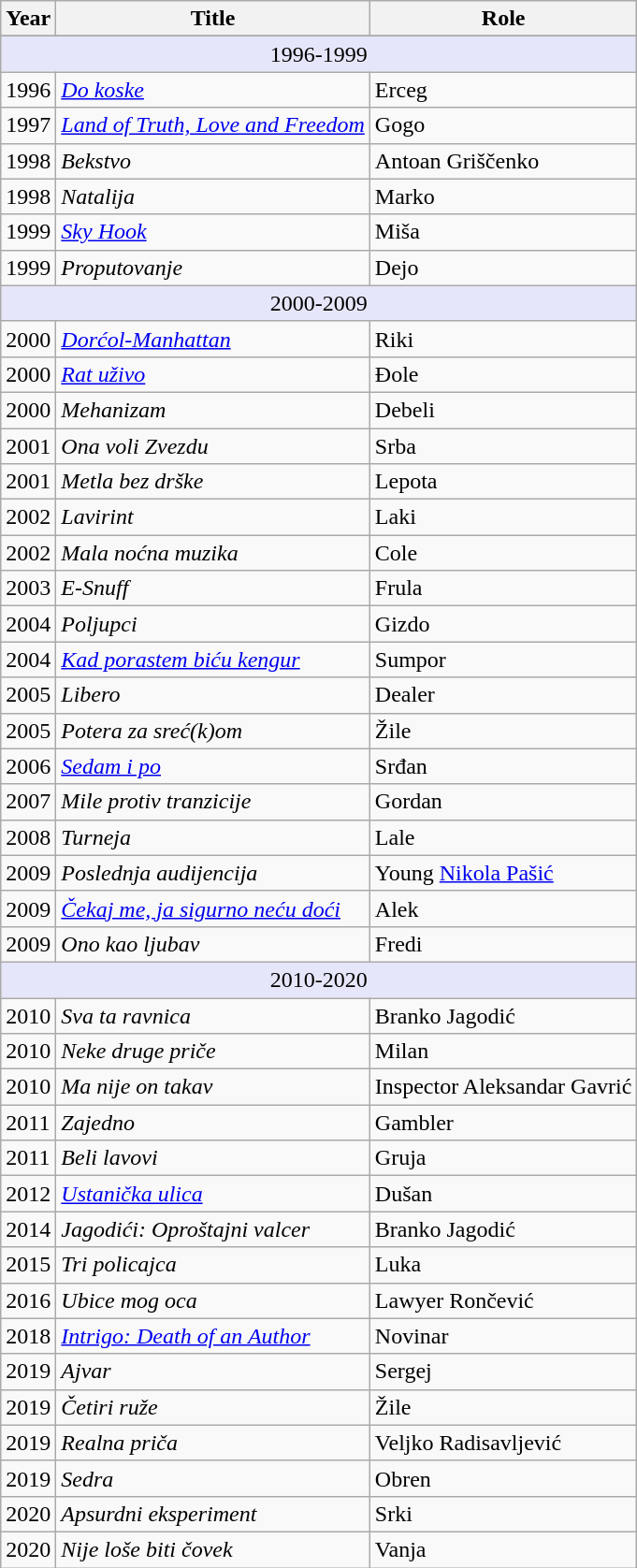<table class="wikitable sortable">
<tr>
<th>Year</th>
<th>Title</th>
<th>Role</th>
</tr>
<tr>
</tr>
<tr bgcolor="Lavender" align=center>
<td colspan="4">1996-1999</td>
</tr>
<tr>
<td>1996</td>
<td><em><a href='#'>Do koske</a></em></td>
<td>Erceg</td>
</tr>
<tr>
<td>1997</td>
<td><em><a href='#'>Land of Truth, Love and Freedom</a></em></td>
<td>Gogo</td>
</tr>
<tr>
<td>1998</td>
<td><em>Bekstvo</em></td>
<td>Antoan Griščenko</td>
</tr>
<tr>
<td>1998</td>
<td><em>Natalija</em></td>
<td>Marko</td>
</tr>
<tr>
<td>1999</td>
<td><em><a href='#'>Sky Hook</a></em></td>
<td>Miša</td>
</tr>
<tr>
<td>1999</td>
<td><em>Proputovanje</em></td>
<td>Dejo</td>
</tr>
<tr bgcolor="Lavender" align=center>
<td colspan="4">2000-2009</td>
</tr>
<tr>
<td>2000</td>
<td><em><a href='#'>Dorćol-Manhattan</a></em></td>
<td>Riki</td>
</tr>
<tr>
<td>2000</td>
<td><em><a href='#'>Rat uživo</a></em></td>
<td>Đole</td>
</tr>
<tr>
<td>2000</td>
<td><em>Mehanizam</em></td>
<td>Debeli</td>
</tr>
<tr>
<td>2001</td>
<td><em>Ona voli Zvezdu</em></td>
<td>Srba</td>
</tr>
<tr>
<td>2001</td>
<td><em>Metla bez drške</em></td>
<td>Lepota</td>
</tr>
<tr>
<td>2002</td>
<td><em>Lavirint</em></td>
<td>Laki</td>
</tr>
<tr>
<td>2002</td>
<td><em>Mala noćna muzika</em></td>
<td>Cole</td>
</tr>
<tr>
<td>2003</td>
<td><em>E-Snuff</em></td>
<td>Frula</td>
</tr>
<tr>
<td>2004</td>
<td><em>Poljupci</em></td>
<td>Gizdo</td>
</tr>
<tr>
<td>2004</td>
<td><em><a href='#'>Kad porastem biću kengur</a></em></td>
<td>Sumpor</td>
</tr>
<tr>
<td>2005</td>
<td><em>Libero</em></td>
<td>Dealer</td>
</tr>
<tr>
<td>2005</td>
<td><em>Potera za sreć(k)om</em></td>
<td>Žile</td>
</tr>
<tr>
<td>2006</td>
<td><em><a href='#'>Sedam i po</a></em></td>
<td>Srđan</td>
</tr>
<tr>
<td>2007</td>
<td><em>Mile protiv tranzicije</em></td>
<td>Gordan</td>
</tr>
<tr>
<td>2008</td>
<td><em>Turneja</em></td>
<td>Lale</td>
</tr>
<tr>
<td>2009</td>
<td><em>Poslednja audijencija</em></td>
<td>Young <a href='#'>Nikola Pašić</a></td>
</tr>
<tr>
<td>2009</td>
<td><em><a href='#'>Čekaj me, ja sigurno neću doći</a></em></td>
<td>Alek</td>
</tr>
<tr>
<td>2009</td>
<td><em>Ono kao ljubav</em></td>
<td>Fredi</td>
</tr>
<tr bgcolor="Lavender" align=center>
<td colspan="4">2010-2020</td>
</tr>
<tr>
<td>2010</td>
<td><em>Sva ta ravnica</em></td>
<td>Branko Jagodić</td>
</tr>
<tr>
<td>2010</td>
<td><em>Neke druge priče</em></td>
<td>Milan</td>
</tr>
<tr>
<td>2010</td>
<td><em>Ma nije on takav</em></td>
<td>Inspector Aleksandar Gavrić</td>
</tr>
<tr>
<td>2011</td>
<td><em>Zajedno</em></td>
<td>Gambler</td>
</tr>
<tr>
<td>2011</td>
<td><em>Beli lavovi</em></td>
<td>Gruja</td>
</tr>
<tr>
<td>2012</td>
<td><em><a href='#'>Ustanička ulica</a></em></td>
<td>Dušan</td>
</tr>
<tr>
<td>2014</td>
<td><em>Jagodići: Oproštajni valcer</em></td>
<td>Branko Jagodić</td>
</tr>
<tr>
<td>2015</td>
<td><em>Tri policajca</em></td>
<td>Luka</td>
</tr>
<tr>
<td>2016</td>
<td><em>Ubice mog oca</em></td>
<td>Lawyer Rončević</td>
</tr>
<tr>
<td>2018</td>
<td><em><a href='#'>Intrigo: Death of an Author</a></em></td>
<td>Novinar</td>
</tr>
<tr>
<td>2019</td>
<td><em>Ajvar</em></td>
<td>Sergej</td>
</tr>
<tr>
<td>2019</td>
<td><em>Četiri ruže</em></td>
<td>Žile</td>
</tr>
<tr>
<td>2019</td>
<td><em>Realna priča</em></td>
<td>Veljko Radisavljević</td>
</tr>
<tr>
<td>2019</td>
<td><em>Sedra</em></td>
<td>Obren</td>
</tr>
<tr>
<td>2020</td>
<td><em>Apsurdni eksperiment</em></td>
<td>Srki</td>
</tr>
<tr>
<td>2020</td>
<td><em>Nije loše biti čovek</em></td>
<td>Vanja</td>
</tr>
</table>
